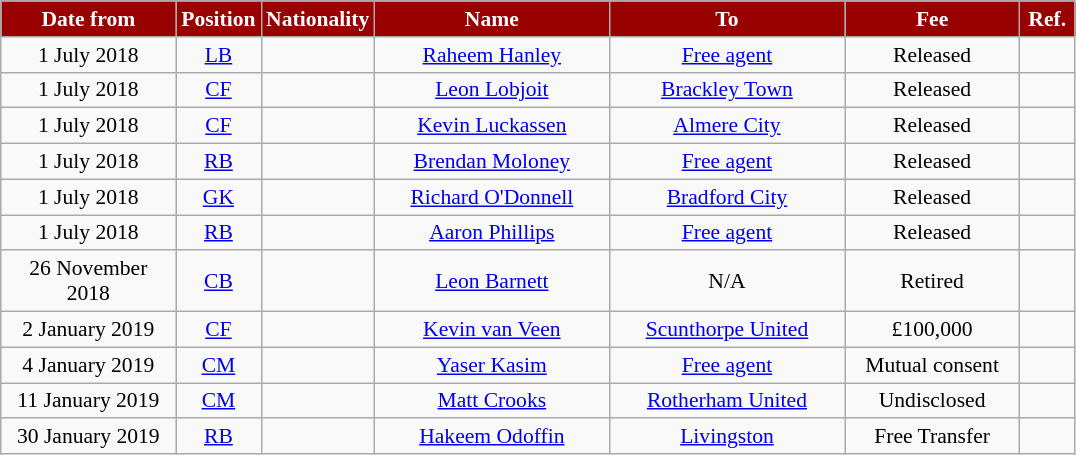<table class="wikitable"  style="text-align:center; font-size:90%; ">
<tr>
<th style="background:#990000; color:white; width:110px;">Date from</th>
<th style="background:#990000; color:white; width:50px;">Position</th>
<th style="background:#990000; color:white; width:50px;">Nationality</th>
<th style="background:#990000; color:white; width:150px;">Name</th>
<th style="background:#990000; color:white; width:150px;">To</th>
<th style="background:#990000; color:white; width:110px;">Fee</th>
<th style="background:#990000; color:white; width:30px;">Ref.</th>
</tr>
<tr>
<td>1 July 2018</td>
<td><a href='#'>LB</a></td>
<td></td>
<td><a href='#'>Raheem Hanley</a></td>
<td><a href='#'>Free agent</a></td>
<td>Released</td>
<td></td>
</tr>
<tr>
<td>1 July 2018</td>
<td><a href='#'>CF</a></td>
<td></td>
<td><a href='#'>Leon Lobjoit</a></td>
<td><a href='#'>Brackley Town</a></td>
<td>Released</td>
<td></td>
</tr>
<tr>
<td>1 July 2018</td>
<td><a href='#'>CF</a></td>
<td></td>
<td><a href='#'>Kevin Luckassen</a></td>
<td> <a href='#'>Almere City</a></td>
<td>Released</td>
<td></td>
</tr>
<tr>
<td>1 July 2018</td>
<td><a href='#'>RB</a></td>
<td></td>
<td><a href='#'>Brendan Moloney</a></td>
<td><a href='#'>Free agent</a></td>
<td>Released</td>
<td></td>
</tr>
<tr>
<td>1 July 2018</td>
<td><a href='#'>GK</a></td>
<td></td>
<td><a href='#'>Richard O'Donnell</a></td>
<td><a href='#'>Bradford City</a></td>
<td>Released</td>
<td></td>
</tr>
<tr>
<td>1 July 2018</td>
<td><a href='#'>RB</a></td>
<td></td>
<td><a href='#'>Aaron Phillips</a></td>
<td><a href='#'>Free agent</a></td>
<td>Released</td>
<td></td>
</tr>
<tr>
<td>26 November 2018</td>
<td><a href='#'>CB</a></td>
<td></td>
<td><a href='#'>Leon Barnett</a></td>
<td>N/A</td>
<td>Retired</td>
<td></td>
</tr>
<tr>
<td>2 January 2019</td>
<td><a href='#'>CF</a></td>
<td></td>
<td><a href='#'>Kevin van Veen</a></td>
<td><a href='#'>Scunthorpe United</a></td>
<td>£100,000</td>
<td></td>
</tr>
<tr>
<td>4 January 2019</td>
<td><a href='#'>CM</a></td>
<td></td>
<td><a href='#'>Yaser Kasim</a></td>
<td><a href='#'>Free agent</a></td>
<td>Mutual consent</td>
<td></td>
</tr>
<tr>
<td>11 January 2019</td>
<td><a href='#'>CM</a></td>
<td></td>
<td><a href='#'>Matt Crooks</a></td>
<td><a href='#'>Rotherham United</a></td>
<td>Undisclosed</td>
<td></td>
</tr>
<tr>
<td>30 January 2019</td>
<td><a href='#'>RB</a></td>
<td></td>
<td><a href='#'>Hakeem Odoffin</a></td>
<td> <a href='#'>Livingston</a></td>
<td>Free Transfer</td>
<td></td>
</tr>
</table>
